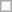<table class=wikitable>
<tr>
<td> </td>
</tr>
</table>
